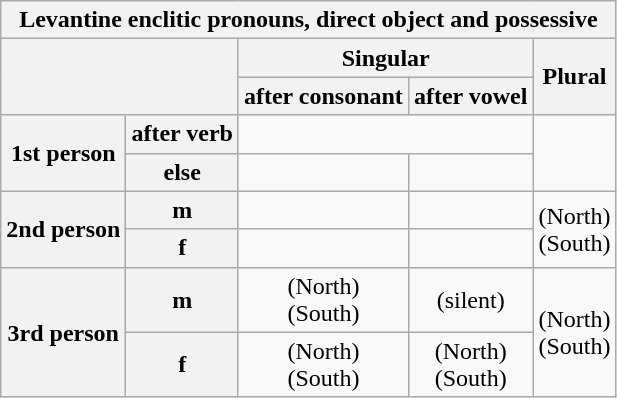<table class="wikitable" style="text-align:center;">
<tr>
<th style="text-align:center;" colspan="5">Levantine enclitic pronouns, direct object and possessive</th>
</tr>
<tr>
<th colspan="2" rowspan=2></th>
<th colspan="2">Singular</th>
<th rowspan="2">Plural</th>
</tr>
<tr>
<th>after consonant</th>
<th>after vowel</th>
</tr>
<tr>
<th rowspan="2">1st person</th>
<th>after verb</th>
<td colspan="2"> </td>
<td rowspan="2"> </td>
</tr>
<tr>
<th>else</th>
<td> </td>
<td> </td>
</tr>
<tr>
<th rowspan="2">2nd person</th>
<th>m</th>
<td> </td>
<td> </td>
<td rowspan="2">  (North)<br>    (South)</td>
</tr>
<tr>
<th>f</th>
<td> </td>
<td> </td>
</tr>
<tr>
<th rowspan="2">3rd person</th>
<th>m</th>
<td>  (North)<br>  (South)</td>
<td> (silent)</td>
<td rowspan="2">  (North)<br>  (South)</td>
</tr>
<tr>
<th>f</th>
<td>  (North)<br>  (South)</td>
<td>  (North)<br>  (South)</td>
</tr>
</table>
